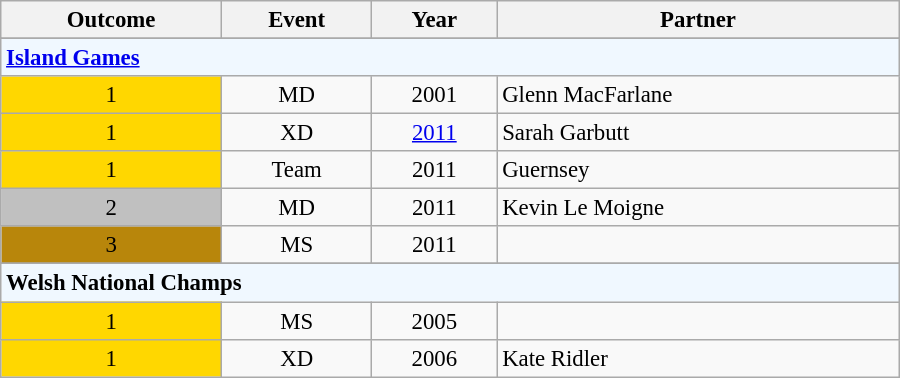<table class="wikitable" width="600px" style="font-size: 95%;">
<tr>
<th align="left">Outcome</th>
<th align="left">Event</th>
<th align="left">Year</th>
<th align="left">Partner</th>
</tr>
<tr>
</tr>
<tr style="background: #F0F8FF">
<td align="left" colspan="4"><strong><a href='#'>Island Games</a></strong></td>
</tr>
<tr>
<td style="text-align: center; background: gold">1</td>
<td align="center">MD</td>
<td align="center">2001</td>
<td>Glenn MacFarlane</td>
</tr>
<tr>
<td style="text-align: center; background: gold">1</td>
<td align="center">XD</td>
<td align="center"><a href='#'>2011</a></td>
<td>Sarah Garbutt</td>
</tr>
<tr>
<td style="text-align: center; background: gold">1</td>
<td align="center">Team</td>
<td align="center">2011</td>
<td>Guernsey</td>
</tr>
<tr>
<td style="text-align: center; background: silver">2</td>
<td align="center">MD</td>
<td align="center">2011</td>
<td>Kevin Le Moigne</td>
</tr>
<tr>
<td style="text-align: center; background: #b8860b">3</td>
<td align="center">MS</td>
<td align="center">2011</td>
<td></td>
</tr>
<tr>
</tr>
<tr style="background: #F0F8FF">
<td align="left" colspan="4"><strong>Welsh National Champs</strong></td>
</tr>
<tr>
<td style="text-align: center; background: gold">1</td>
<td align="center">MS</td>
<td align="center">2005</td>
<td></td>
</tr>
<tr>
<td style="text-align: center; background: gold">1</td>
<td align="center">XD</td>
<td align="center">2006</td>
<td>Kate Ridler</td>
</tr>
</table>
